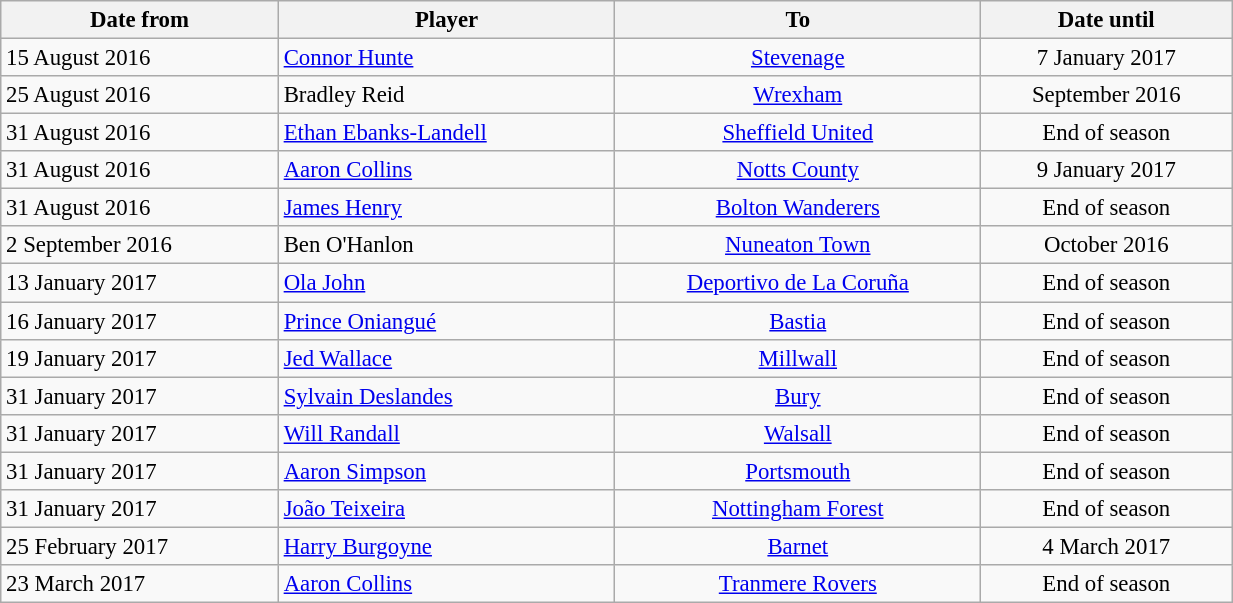<table class="wikitable" style="text-align:center; font-size:95%;width:65%; text-align:left">
<tr>
<th><strong>Date from</strong></th>
<th><strong>Player</strong></th>
<th><strong>To</strong></th>
<th><strong>Date until</strong></th>
</tr>
<tr --->
<td>15 August 2016</td>
<td> <a href='#'>Connor Hunte</a></td>
<td style="text-align:center;"> <a href='#'>Stevenage</a></td>
<td style="text-align:center;">7 January 2017</td>
</tr>
<tr --->
<td>25 August 2016</td>
<td> Bradley Reid</td>
<td style="text-align:center;"> <a href='#'>Wrexham</a></td>
<td style="text-align:center;">September 2016</td>
</tr>
<tr --->
<td>31 August 2016</td>
<td> <a href='#'>Ethan Ebanks-Landell</a></td>
<td style="text-align:center;"> <a href='#'>Sheffield United</a></td>
<td style="text-align:center;">End of season</td>
</tr>
<tr --->
<td>31 August 2016</td>
<td> <a href='#'>Aaron Collins</a></td>
<td style="text-align:center;"> <a href='#'>Notts County</a></td>
<td style="text-align:center;">9 January 2017</td>
</tr>
<tr --->
<td>31 August 2016</td>
<td> <a href='#'>James Henry</a></td>
<td style="text-align:center;"> <a href='#'>Bolton Wanderers</a></td>
<td style="text-align:center;">End of season</td>
</tr>
<tr --->
<td>2 September 2016</td>
<td> Ben O'Hanlon</td>
<td style="text-align:center;"> <a href='#'>Nuneaton Town</a></td>
<td style="text-align:center;">October 2016</td>
</tr>
<tr --->
<td>13 January 2017</td>
<td> <a href='#'>Ola John</a></td>
<td style="text-align:center;"> <a href='#'>Deportivo de La Coruña</a></td>
<td style="text-align:center;">End of season</td>
</tr>
<tr --->
<td>16 January 2017</td>
<td> <a href='#'>Prince Oniangué</a></td>
<td style="text-align:center;"> <a href='#'>Bastia</a></td>
<td style="text-align:center;">End of season</td>
</tr>
<tr --->
<td>19 January 2017</td>
<td> <a href='#'>Jed Wallace</a></td>
<td style="text-align:center;"> <a href='#'>Millwall</a></td>
<td style="text-align:center;">End of season</td>
</tr>
<tr --->
<td>31 January 2017</td>
<td> <a href='#'>Sylvain Deslandes</a></td>
<td style="text-align:center;"> <a href='#'>Bury</a></td>
<td style="text-align:center;">End of season</td>
</tr>
<tr --->
<td>31 January 2017</td>
<td> <a href='#'>Will Randall</a></td>
<td style="text-align:center;"> <a href='#'>Walsall</a></td>
<td style="text-align:center;">End of season</td>
</tr>
<tr --->
<td>31 January 2017</td>
<td> <a href='#'>Aaron Simpson</a></td>
<td style="text-align:center;"> <a href='#'>Portsmouth</a></td>
<td style="text-align:center;">End of season</td>
</tr>
<tr --->
<td>31 January 2017</td>
<td> <a href='#'>João Teixeira</a></td>
<td style="text-align:center;"> <a href='#'>Nottingham Forest</a></td>
<td style="text-align:center;">End of season</td>
</tr>
<tr --->
<td>25 February 2017</td>
<td> <a href='#'>Harry Burgoyne</a></td>
<td style="text-align:center;"> <a href='#'>Barnet</a></td>
<td style="text-align:center;">4 March 2017</td>
</tr>
<tr --->
<td>23 March 2017</td>
<td> <a href='#'>Aaron Collins</a></td>
<td style="text-align:center;"> <a href='#'>Tranmere Rovers</a></td>
<td style="text-align:center;">End of season</td>
</tr>
</table>
